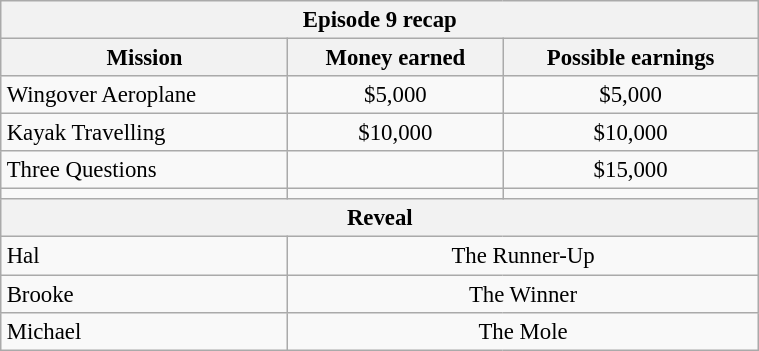<table class="wikitable" style="font-size: 95%; margin: 10px" align="right" width="40%">
<tr>
<th colspan=3>Episode 9 recap</th>
</tr>
<tr>
<th>Mission</th>
<th>Money earned</th>
<th>Possible earnings</th>
</tr>
<tr>
<td>Wingover Aeroplane</td>
<td align="center">$5,000</td>
<td align="center">$5,000</td>
</tr>
<tr>
<td>Kayak Travelling</td>
<td align="center">$10,000</td>
<td align="center">$10,000</td>
</tr>
<tr>
<td>Three Questions</td>
<td align="center"></td>
<td align="center">$15,000</td>
</tr>
<tr>
<td><strong></strong></td>
<td align="center"><strong></strong></td>
<td align="center"><strong></strong></td>
</tr>
<tr>
<th colspan=3>Reveal</th>
</tr>
<tr>
<td>Hal</td>
<td colspan=2 align="center">The Runner-Up</td>
</tr>
<tr>
<td>Brooke</td>
<td colspan=2 align="center">The Winner</td>
</tr>
<tr>
<td>Michael</td>
<td colspan=2 align="center">The Mole</td>
</tr>
</table>
